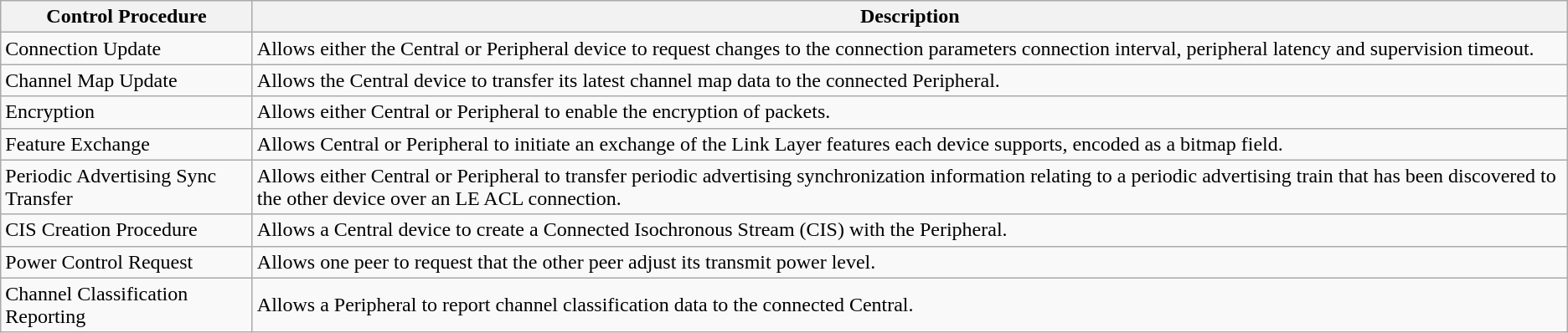<table class="wikitable">
<tr>
<th>Control Procedure</th>
<th>Description</th>
</tr>
<tr>
<td>Connection Update</td>
<td>Allows either the Central or Peripheral device to request changes to the connection parameters connection interval, peripheral latency and supervision timeout.</td>
</tr>
<tr>
<td>Channel Map Update</td>
<td>Allows the Central device to transfer its latest channel map data to the connected Peripheral.</td>
</tr>
<tr>
<td>Encryption</td>
<td>Allows either Central or Peripheral to enable the encryption of packets.</td>
</tr>
<tr>
<td>Feature Exchange</td>
<td>Allows Central or Peripheral to initiate an exchange of the Link Layer features each device supports, encoded as a bitmap field.</td>
</tr>
<tr>
<td>Periodic Advertising Sync Transfer</td>
<td>Allows either Central or Peripheral to transfer periodic advertising  synchronization information relating to a periodic advertising train that has been discovered to the other device over an LE ACL connection.</td>
</tr>
<tr>
<td>CIS Creation Procedure</td>
<td>Allows a Central device to create a Connected Isochronous Stream (CIS)  with the Peripheral.</td>
</tr>
<tr>
<td>Power Control Request</td>
<td>Allows one peer to request that the other peer adjust its transmit power level.</td>
</tr>
<tr>
<td>Channel Classification Reporting</td>
<td>Allows a Peripheral to report channel classification data to the connected Central.</td>
</tr>
</table>
